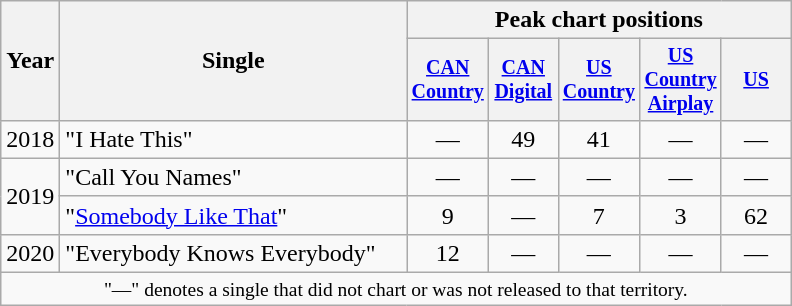<table class="wikitable" style="text-align:center;">
<tr>
<th rowspan="2" style="width:2em;">Year</th>
<th rowspan="2" style="width:14em;">Single</th>
<th colspan="5">Peak chart positions</th>
</tr>
<tr style="font-size:smaller;">
<th style="width:3em;"><a href='#'>CAN Country</a><br></th>
<th style="width:3em;"><a href='#'>CAN<br>Digital</a><br></th>
<th style="width:3em;"><a href='#'>US<br>Country</a><br></th>
<th style="width:3em;"><a href='#'>US<br>Country<br>Airplay</a><br></th>
<th style="width:3em;"><a href='#'>US</a><br></th>
</tr>
<tr>
<td>2018</td>
<td align="left">"I Hate This"</td>
<td>—</td>
<td>49</td>
<td>41</td>
<td>—</td>
<td>—</td>
</tr>
<tr>
<td rowspan="2">2019</td>
<td align="left">"Call You Names"</td>
<td>—</td>
<td>—</td>
<td>—</td>
<td>—</td>
<td>—</td>
</tr>
<tr>
<td align="left">"<a href='#'>Somebody Like That</a>"</td>
<td>9</td>
<td>—</td>
<td>7</td>
<td>3</td>
<td>62</td>
</tr>
<tr>
<td>2020</td>
<td align="left">"Everybody Knows Everybody"</td>
<td>12</td>
<td>—</td>
<td>—</td>
<td>—</td>
<td>—</td>
</tr>
<tr>
<td colspan="9" style="font-size:small;">"—" denotes a single that did not chart or was not released to that territory.</td>
</tr>
</table>
